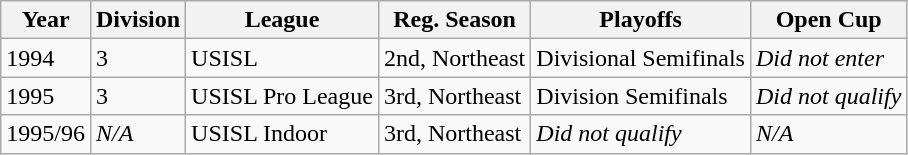<table class="wikitable">
<tr>
<th>Year</th>
<th>Division</th>
<th>League</th>
<th>Reg. Season</th>
<th>Playoffs</th>
<th>Open Cup</th>
</tr>
<tr>
<td>1994</td>
<td>3</td>
<td>USISL</td>
<td>2nd, Northeast</td>
<td>Divisional Semifinals</td>
<td><em>Did not enter</em></td>
</tr>
<tr>
<td>1995</td>
<td>3</td>
<td>USISL Pro League</td>
<td>3rd, Northeast</td>
<td>Division Semifinals</td>
<td><em>Did not qualify</em></td>
</tr>
<tr>
<td>1995/96</td>
<td><em>N/A</em></td>
<td>USISL Indoor</td>
<td>3rd, Northeast</td>
<td><em>Did not qualify</em></td>
<td><em>N/A</em></td>
</tr>
</table>
